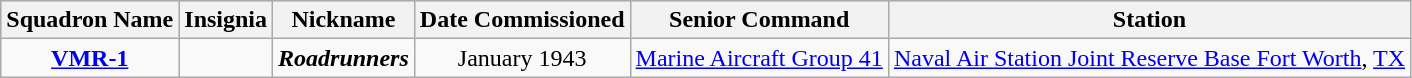<table class="wikitable" style="text-align:center;">
<tr style="background:#CCCCCC;">
<th><strong>Squadron Name</strong></th>
<th><strong>Insignia</strong></th>
<th><strong>Nickname</strong></th>
<th><strong>Date Commissioned</strong></th>
<th><strong>Senior Command</strong></th>
<th><strong>Station</strong></th>
</tr>
<tr>
<td><strong><a href='#'>VMR-1</a></strong></td>
<td></td>
<td><strong><em>Roadrunners</em></strong></td>
<td>January 1943</td>
<td><a href='#'>Marine Aircraft Group 41</a></td>
<td><a href='#'>Naval Air Station Joint Reserve Base Fort Worth</a>, <a href='#'>TX</a></td>
</tr>
</table>
